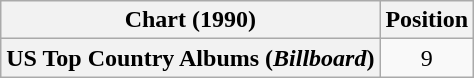<table class="wikitable plainrowheaders" style="text-align:center">
<tr>
<th scope="col">Chart (1990)</th>
<th scope="col">Position</th>
</tr>
<tr>
<th scope="row">US Top Country Albums (<em>Billboard</em>)</th>
<td>9</td>
</tr>
</table>
